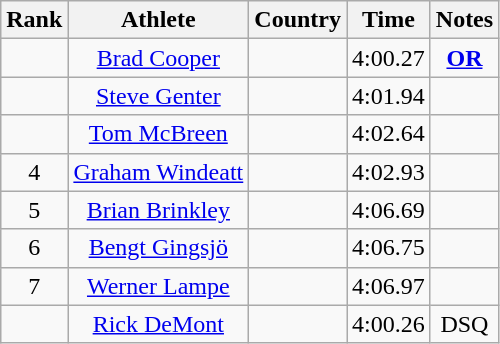<table class="wikitable sortable" style="text-align:center">
<tr>
<th>Rank</th>
<th>Athlete</th>
<th>Country</th>
<th>Time</th>
<th>Notes</th>
</tr>
<tr>
<td></td>
<td><a href='#'>Brad Cooper</a></td>
<td align=left></td>
<td>4:00.27</td>
<td><strong><a href='#'>OR</a></strong></td>
</tr>
<tr>
<td></td>
<td><a href='#'>Steve Genter</a></td>
<td align=left></td>
<td>4:01.94</td>
<td><strong>  </strong></td>
</tr>
<tr>
<td></td>
<td><a href='#'>Tom McBreen</a></td>
<td align=left></td>
<td>4:02.64</td>
<td><strong> </strong></td>
</tr>
<tr>
<td>4</td>
<td><a href='#'>Graham Windeatt</a></td>
<td align=left></td>
<td>4:02.93</td>
<td><strong> </strong></td>
</tr>
<tr>
<td>5</td>
<td><a href='#'>Brian Brinkley</a></td>
<td align=left></td>
<td>4:06.69</td>
<td><strong> </strong></td>
</tr>
<tr>
<td>6</td>
<td><a href='#'>Bengt Gingsjö</a></td>
<td align=left></td>
<td>4:06.75</td>
<td><strong> </strong></td>
</tr>
<tr>
<td>7</td>
<td><a href='#'>Werner Lampe</a></td>
<td align=left></td>
<td>4:06.97</td>
<td><strong> </strong></td>
</tr>
<tr>
<td></td>
<td><a href='#'>Rick DeMont</a></td>
<td align=left></td>
<td>4:00.26</td>
<td>DSQ</td>
</tr>
</table>
